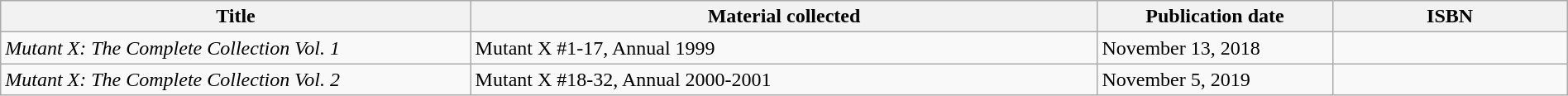<table class="wikitable" width="100%">
<tr>
<th width="30%">Title</th>
<th width="40%">Material collected</th>
<th width="15%">Publication date</th>
<th width="16%">ISBN</th>
</tr>
<tr>
<td><em>Mutant X: The Complete Collection Vol. 1</em></td>
<td>Mutant X #1-17, Annual 1999</td>
<td>November 13, 2018</td>
<td></td>
</tr>
<tr>
<td><em>Mutant X: The Complete Collection Vol. 2</em></td>
<td>Mutant X #18-32, Annual 2000-2001</td>
<td>November 5, 2019</td>
<td></td>
</tr>
</table>
